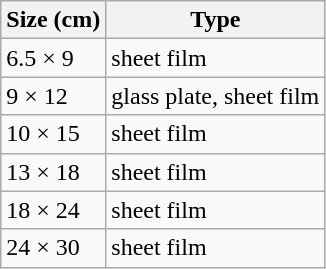<table class="wikitable">
<tr>
<th>Size (cm)</th>
<th>Type</th>
</tr>
<tr>
<td>6.5 × 9</td>
<td>sheet film</td>
</tr>
<tr>
<td>9 × 12</td>
<td>glass plate, sheet film</td>
</tr>
<tr>
<td>10 × 15</td>
<td>sheet film</td>
</tr>
<tr>
<td>13 × 18</td>
<td>sheet film</td>
</tr>
<tr>
<td>18 × 24</td>
<td>sheet film</td>
</tr>
<tr>
<td>24 × 30</td>
<td>sheet film</td>
</tr>
</table>
